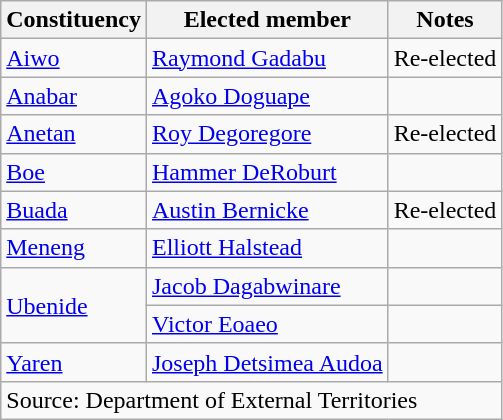<table class=wikitable>
<tr>
<th>Constituency</th>
<th>Elected member</th>
<th>Notes</th>
</tr>
<tr>
<td><a href='#'>Aiwo</a></td>
<td><a href='#'>Raymond Gadabu</a></td>
<td>Re-elected</td>
</tr>
<tr>
<td><a href='#'>Anabar</a></td>
<td><a href='#'>Agoko Doguape</a></td>
<td></td>
</tr>
<tr>
<td><a href='#'>Anetan</a></td>
<td><a href='#'>Roy Degoregore</a></td>
<td>Re-elected</td>
</tr>
<tr>
<td><a href='#'>Boe</a></td>
<td><a href='#'>Hammer DeRoburt</a></td>
<td></td>
</tr>
<tr>
<td><a href='#'>Buada</a></td>
<td><a href='#'>Austin Bernicke</a></td>
<td>Re-elected</td>
</tr>
<tr>
<td><a href='#'>Meneng</a></td>
<td><a href='#'>Elliott Halstead</a></td>
<td></td>
</tr>
<tr>
<td rowspan=2><a href='#'>Ubenide</a></td>
<td><a href='#'>Jacob Dagabwinare</a></td>
<td></td>
</tr>
<tr>
<td><a href='#'>Victor Eoaeo</a></td>
<td></td>
</tr>
<tr>
<td><a href='#'>Yaren</a></td>
<td><a href='#'>Joseph Detsimea Audoa</a></td>
<td></td>
</tr>
<tr>
<td align=left colspan=3>Source: Department of External Territories</td>
</tr>
</table>
